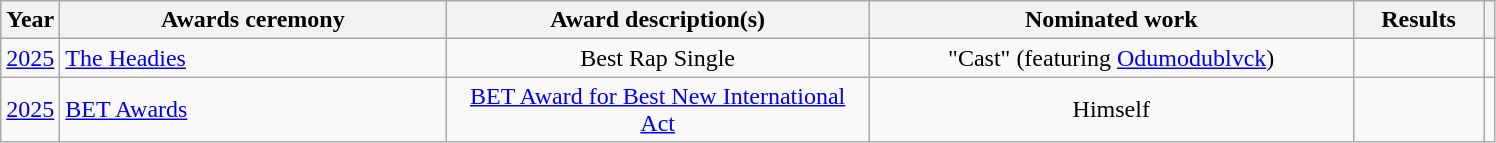<table class="wikitable">
<tr>
<th>Year</th>
<th width="250">Awards ceremony</th>
<th width="275">Award description(s)</th>
<th width="315">Nominated work</th>
<th width="80">Results</th>
<th></th>
</tr>
<tr>
<td rowspan=1><a href='#'>2025</a></td>
<td><a href='#'>The Headies</a></td>
<td style="text-align:center;">Best Rap Single</td>
<td style="text-align:center;">"Cast" (featuring <a href='#'>Odumodublvck</a>)</td>
<td></td>
<td></td>
</tr>
<tr>
<td><a href='#'>2025</a></td>
<td><a href='#'>BET Awards</a></td>
<td style="text-align: center;"><a href='#'>BET Award for Best New International Act</a></td>
<td style="text-align: center;">Himself</td>
<td></td>
<td></td>
</tr>
</table>
